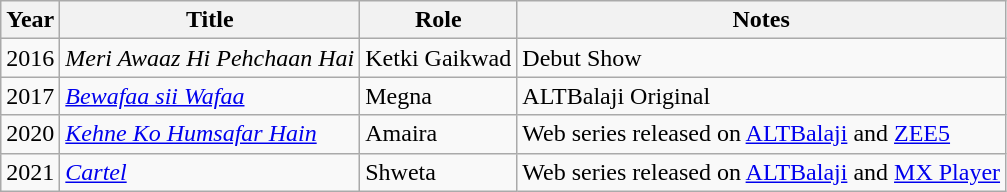<table class="wikitable sortable">
<tr>
<th>Year</th>
<th>Title</th>
<th>Role</th>
<th>Notes</th>
</tr>
<tr>
<td>2016</td>
<td><em>Meri Awaaz Hi Pehchaan Hai</em></td>
<td>Ketki Gaikwad</td>
<td>Debut Show</td>
</tr>
<tr>
<td>2017</td>
<td><em><a href='#'>Bewafaa sii Wafaa</a></em></td>
<td>Megna</td>
<td>ALTBalaji Original</td>
</tr>
<tr>
<td>2020</td>
<td><em><a href='#'>Kehne Ko Humsafar Hain</a></em></td>
<td>Amaira</td>
<td>Web series released on <a href='#'>ALTBalaji</a> and <a href='#'>ZEE5</a></td>
</tr>
<tr>
<td>2021</td>
<td><em><a href='#'>Cartel</a></em></td>
<td>Shweta</td>
<td>Web series released on <a href='#'>ALTBalaji</a> and <a href='#'>MX Player</a></td>
</tr>
</table>
